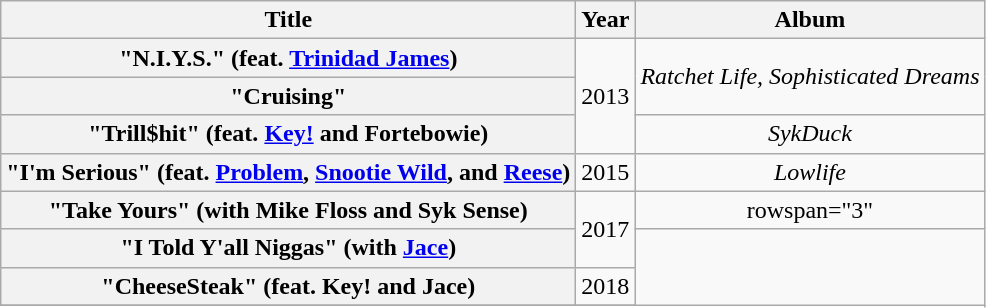<table class="wikitable plainrowheaders" style="text-align:center;">
<tr>
<th scope="col">Title</th>
<th scope="col">Year</th>
<th scope="col">Album</th>
</tr>
<tr>
<th scope="row">"N.I.Y.S." (feat. <a href='#'>Trinidad James</a>)</th>
<td rowspan="3">2013</td>
<td rowspan="2"><em>Ratchet Life, Sophisticated Dreams</em></td>
</tr>
<tr>
<th scope="row">"Cruising"</th>
</tr>
<tr>
<th scope="row">"Trill$hit" (feat. <a href='#'>Key!</a> and Fortebowie)</th>
<td><em>SykDuck</em></td>
</tr>
<tr>
<th scope="row">"I'm Serious" (feat. <a href='#'>Problem</a>, <a href='#'>Snootie Wild</a>, and <a href='#'>Reese</a>)</th>
<td>2015</td>
<td><em>Lowlife</em></td>
</tr>
<tr>
<th scope="row">"Take Yours" (with Mike Floss and Syk Sense)</th>
<td rowspan="2">2017</td>
<td>rowspan="3" </td>
</tr>
<tr>
<th scope="row">"I Told Y'all Niggas" (with <a href='#'>Jace</a>)</th>
</tr>
<tr>
<th scope="row">"CheeseSteak" (feat. Key! and Jace)</th>
<td>2018</td>
</tr>
<tr>
</tr>
</table>
